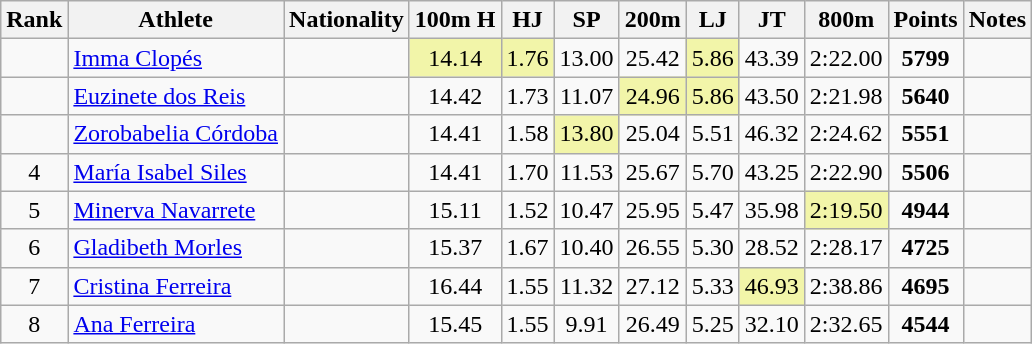<table class="wikitable sortable" style=" text-align:center;">
<tr>
<th>Rank</th>
<th>Athlete</th>
<th>Nationality</th>
<th>100m H</th>
<th>HJ</th>
<th>SP</th>
<th>200m</th>
<th>LJ</th>
<th>JT</th>
<th>800m</th>
<th>Points</th>
<th>Notes</th>
</tr>
<tr>
<td></td>
<td align=left><a href='#'>Imma Clopés</a></td>
<td align=left></td>
<td bgcolor=#F2F5A9>14.14</td>
<td bgcolor=#F2F5A9>1.76</td>
<td>13.00</td>
<td>25.42</td>
<td bgcolor=#F2F5A9>5.86</td>
<td>43.39</td>
<td>2:22.00</td>
<td><strong>5799</strong></td>
<td></td>
</tr>
<tr>
<td></td>
<td align=left><a href='#'>Euzinete dos Reis</a></td>
<td align=left></td>
<td>14.42</td>
<td>1.73</td>
<td>11.07</td>
<td bgcolor=#F2F5A9>24.96</td>
<td bgcolor=#F2F5A9>5.86</td>
<td>43.50</td>
<td>2:21.98</td>
<td><strong>5640</strong></td>
<td></td>
</tr>
<tr>
<td></td>
<td align=left><a href='#'>Zorobabelia Córdoba</a></td>
<td align=left></td>
<td>14.41</td>
<td>1.58</td>
<td bgcolor=#F2F5A9>13.80</td>
<td>25.04</td>
<td>5.51</td>
<td>46.32</td>
<td>2:24.62</td>
<td><strong>5551</strong></td>
<td></td>
</tr>
<tr>
<td>4</td>
<td align=left><a href='#'>María Isabel Siles</a></td>
<td align=left></td>
<td>14.41</td>
<td>1.70</td>
<td>11.53</td>
<td>25.67</td>
<td>5.70</td>
<td>43.25</td>
<td>2:22.90</td>
<td><strong>5506</strong></td>
<td></td>
</tr>
<tr>
<td>5</td>
<td align=left><a href='#'>Minerva Navarrete</a></td>
<td align=left></td>
<td>15.11</td>
<td>1.52</td>
<td>10.47</td>
<td>25.95</td>
<td>5.47</td>
<td>35.98</td>
<td bgcolor=#F2F5A9>2:19.50</td>
<td><strong>4944</strong></td>
<td></td>
</tr>
<tr>
<td>6</td>
<td align=left><a href='#'>Gladibeth Morles</a></td>
<td align=left></td>
<td>15.37</td>
<td>1.67</td>
<td>10.40</td>
<td>26.55</td>
<td>5.30</td>
<td>28.52</td>
<td>2:28.17</td>
<td><strong>4725</strong></td>
<td></td>
</tr>
<tr>
<td>7</td>
<td align=left><a href='#'>Cristina Ferreira</a></td>
<td align=left></td>
<td>16.44</td>
<td>1.55</td>
<td>11.32</td>
<td>27.12</td>
<td>5.33</td>
<td bgcolor=#F2F5A9>46.93</td>
<td>2:38.86</td>
<td><strong>4695</strong></td>
<td></td>
</tr>
<tr>
<td>8</td>
<td align=left><a href='#'>Ana Ferreira</a></td>
<td align=left></td>
<td>15.45</td>
<td>1.55</td>
<td>9.91</td>
<td>26.49</td>
<td>5.25</td>
<td>32.10</td>
<td>2:32.65</td>
<td><strong>4544</strong></td>
<td></td>
</tr>
</table>
